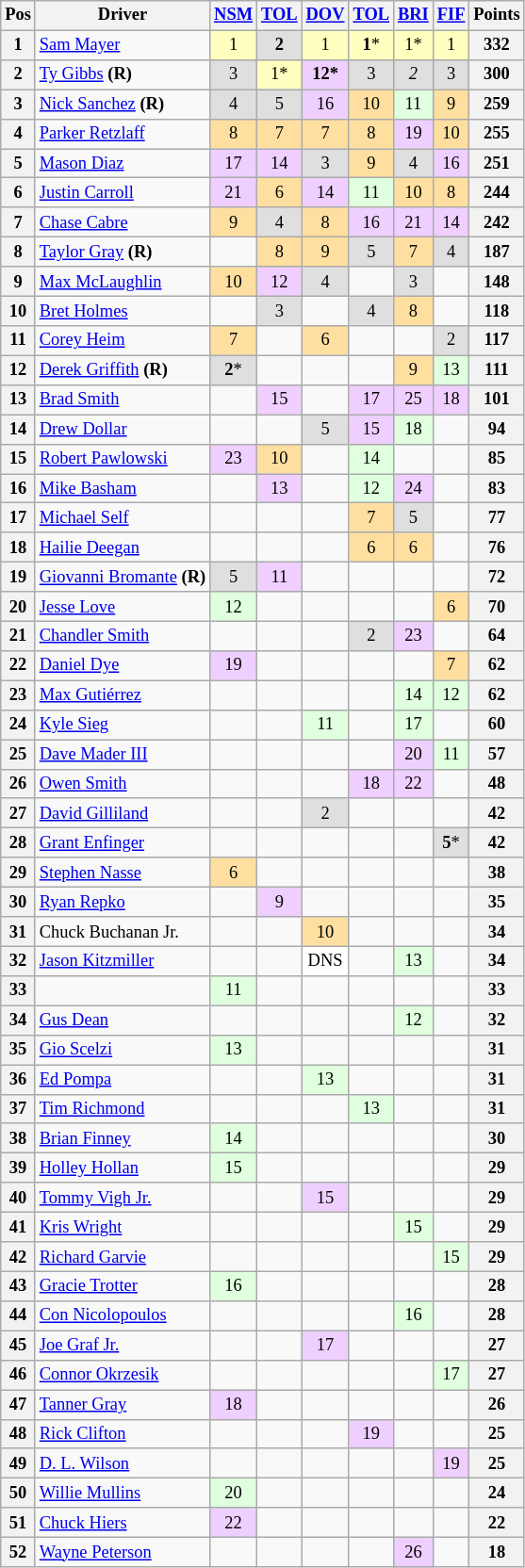<table class="wikitable" style="font-size:77%; text-align:center;">
<tr>
<th valign="middle">Pos</th>
<th valign="middle">Driver</th>
<th><a href='#'>NSM</a></th>
<th><a href='#'>TOL</a></th>
<th><a href='#'>DOV</a></th>
<th><a href='#'>TOL</a></th>
<th><a href='#'>BRI</a></th>
<th><a href='#'>FIF</a></th>
<th valign="middle">Points</th>
</tr>
<tr>
<th>1</th>
<td align="left"><a href='#'>Sam Mayer</a></td>
<td style="background:#FFFFBF;">1</td>
<td style="background:#DFDFDF;"><strong>2</strong></td>
<td style="background:#FFFFBF;">1</td>
<td style="background:#FFFFBF;"><strong>1</strong>*</td>
<td style="background:#FFFFBF;">1*</td>
<td style="background:#FFFFBF;">1</td>
<th>332</th>
</tr>
<tr>
<th>2</th>
<td align="left"><a href='#'>Ty Gibbs</a> <strong>(R)</strong></td>
<td style="background:#DFDFDF;">3</td>
<td style="background:#FFFFBF;">1*</td>
<td style="background:#EFCFFF;"><strong>12*</strong></td>
<td style="background:#DFDFDF;">3</td>
<td style="background:#DFDFDF;"><em>2</em></td>
<td style="background:#DFDFDF;">3</td>
<th>300</th>
</tr>
<tr>
<th>3</th>
<td align="left"><a href='#'>Nick Sanchez</a> <strong>(R)</strong></td>
<td style="background:#DFDFDF;">4</td>
<td style="background:#DFDFDF;">5</td>
<td style="background:#EFCFFF;">16</td>
<td style="background:#FFDF9F;">10</td>
<td style="background:#DFFFDF;">11</td>
<td style="background:#FFDF9F;">9</td>
<th>259</th>
</tr>
<tr>
<th>4</th>
<td align="left"><a href='#'>Parker Retzlaff</a></td>
<td style="background:#FFDF9F;">8</td>
<td style="background:#FFDF9F;">7</td>
<td style="background:#FFDF9F;">7</td>
<td style="background:#FFDF9F;">8</td>
<td style="background:#EFCFFF;">19</td>
<td style="background:#FFDF9F;">10</td>
<th>255</th>
</tr>
<tr>
<th>5</th>
<td align="left"><a href='#'>Mason Diaz</a></td>
<td style="background:#EFCFFF;">17</td>
<td style="background:#EFCFFF;">14</td>
<td style="background:#DFDFDF;">3</td>
<td style="background:#FFDF9F;">9</td>
<td style="background:#DFDFDF;">4</td>
<td style="background:#EFCFFF;">16</td>
<th>251</th>
</tr>
<tr>
<th>6</th>
<td align="left"><a href='#'>Justin Carroll</a></td>
<td style="background:#EFCFFF;">21</td>
<td style="background:#FFDF9F;">6</td>
<td style="background:#EFCFFF;">14</td>
<td style="background:#DFFFDF;">11</td>
<td style="background:#FFDF9F;">10</td>
<td style="background:#FFDF9F;">8</td>
<th>244</th>
</tr>
<tr>
<th>7</th>
<td align="left"><a href='#'>Chase Cabre</a></td>
<td style="background:#FFDF9F;">9</td>
<td style="background:#DFDFDF;">4</td>
<td style="background:#FFDF9F;">8</td>
<td style="background:#EFCFFF;">16</td>
<td style="background:#EFCFFF;">21</td>
<td style="background:#EFCFFF;">14</td>
<th>242</th>
</tr>
<tr>
<th>8</th>
<td align="left"><a href='#'>Taylor Gray</a> <strong>(R)</strong></td>
<td></td>
<td style="background:#FFDF9F;">8</td>
<td style="background:#FFDF9F;">9</td>
<td style="background:#DFDFDF;">5</td>
<td style="background:#FFDF9F;">7</td>
<td style="background:#DFDFDF;">4</td>
<th>187</th>
</tr>
<tr>
<th>9</th>
<td align="left"><a href='#'>Max McLaughlin</a></td>
<td style="background:#FFDF9F;">10</td>
<td style="background:#EFCFFF;">12</td>
<td style="background:#DFDFDF;">4</td>
<td></td>
<td style="background:#DFDFDF;">3</td>
<td></td>
<th>148</th>
</tr>
<tr>
<th>10</th>
<td align="left"><a href='#'>Bret Holmes</a></td>
<td></td>
<td style="background:#DFDFDF;">3</td>
<td></td>
<td style="background:#DFDFDF;">4</td>
<td style="background:#FFDF9F;">8</td>
<td></td>
<th>118</th>
</tr>
<tr>
<th>11</th>
<td align="left"><a href='#'>Corey Heim</a></td>
<td style="background:#FFDF9F;">7</td>
<td></td>
<td style="background:#FFDF9F;">6</td>
<td></td>
<td></td>
<td style="background:#DFDFDF;">2</td>
<th>117</th>
</tr>
<tr>
<th>12</th>
<td align="left"><a href='#'>Derek Griffith</a> <strong>(R)</strong></td>
<td style="background:#DFDFDF;"><strong>2</strong>*</td>
<td></td>
<td></td>
<td></td>
<td style="background:#FFDF9F;">9</td>
<td style="background:#DFFFDF;">13</td>
<th>111</th>
</tr>
<tr>
<th>13</th>
<td align="left"><a href='#'>Brad Smith</a></td>
<td></td>
<td style="background:#EFCFFF;">15</td>
<td></td>
<td style="background:#EFCFFF;">17</td>
<td style="background:#EFCFFF;">25</td>
<td style="background:#EFCFFF;">18</td>
<th>101</th>
</tr>
<tr>
<th>14</th>
<td align="left"><a href='#'>Drew Dollar</a></td>
<td></td>
<td></td>
<td style="background:#DFDFDF;">5</td>
<td style="background:#EFCFFF;">15</td>
<td style="background:#DFFFDF;">18</td>
<td></td>
<th>94</th>
</tr>
<tr>
<th>15</th>
<td align="left"><a href='#'>Robert Pawlowski</a></td>
<td style="background:#EFCFFF;">23</td>
<td style="background:#FFDF9F;">10</td>
<td></td>
<td style="background:#DFFFDF;">14</td>
<td></td>
<td></td>
<th>85</th>
</tr>
<tr>
<th>16</th>
<td align="left"><a href='#'>Mike Basham</a></td>
<td></td>
<td style="background:#EFCFFF;">13</td>
<td></td>
<td style="background:#DFFFDF;">12</td>
<td style="background:#EFCFFF;">24</td>
<td></td>
<th>83</th>
</tr>
<tr>
<th>17</th>
<td align="left"><a href='#'>Michael Self</a></td>
<td></td>
<td></td>
<td></td>
<td style="background:#FFDF9F;">7</td>
<td style="background:#DFDFDF;">5</td>
<td></td>
<th>77</th>
</tr>
<tr>
<th>18</th>
<td align="left"><a href='#'>Hailie Deegan</a></td>
<td></td>
<td></td>
<td></td>
<td style="background:#FFDF9F;">6</td>
<td style="background:#FFDF9F;">6</td>
<td></td>
<th>76</th>
</tr>
<tr>
<th>19</th>
<td align="left"><a href='#'>Giovanni Bromante</a> <strong>(R)</strong></td>
<td style="background:#DFDFDF;">5</td>
<td style="background:#EFCFFF;">11</td>
<td></td>
<td></td>
<td></td>
<td></td>
<th>72</th>
</tr>
<tr>
<th>20</th>
<td align="left"><a href='#'>Jesse Love</a></td>
<td style="background:#DFFFDF;">12</td>
<td></td>
<td></td>
<td></td>
<td></td>
<td style="background:#FFDF9F;">6</td>
<th>70</th>
</tr>
<tr>
<th>21</th>
<td align="left"><a href='#'>Chandler Smith</a></td>
<td></td>
<td></td>
<td></td>
<td style="background:#DFDFDF;">2</td>
<td style="background:#EFCFFF;">23</td>
<td></td>
<th>64</th>
</tr>
<tr>
<th>22</th>
<td align="left"><a href='#'>Daniel Dye</a></td>
<td style="background:#EFCFFF;">19</td>
<td></td>
<td></td>
<td></td>
<td></td>
<td style="background:#FFDF9F;">7</td>
<th>62</th>
</tr>
<tr>
<th>23</th>
<td align="left"><a href='#'>Max Gutiérrez</a></td>
<td></td>
<td></td>
<td></td>
<td></td>
<td style="background:#DFFFDF;">14</td>
<td style="background:#DFFFDF;">12</td>
<th>62</th>
</tr>
<tr>
<th>24</th>
<td align="left"><a href='#'>Kyle Sieg</a></td>
<td></td>
<td></td>
<td style="background:#DFFFDF;">11</td>
<td></td>
<td style="background:#DFFFDF;">17</td>
<td></td>
<th>60</th>
</tr>
<tr>
<th>25</th>
<td align="left"><a href='#'>Dave Mader III</a></td>
<td></td>
<td></td>
<td></td>
<td></td>
<td style="background:#EFCFFF;">20</td>
<td style="background:#DFFFDF;">11</td>
<th>57</th>
</tr>
<tr>
<th>26</th>
<td align="left"><a href='#'>Owen Smith</a></td>
<td></td>
<td></td>
<td></td>
<td style="background:#EFCFFF;">18</td>
<td style="background:#EFCFFF;">22</td>
<td></td>
<th>48</th>
</tr>
<tr>
<th>27</th>
<td align="left"><a href='#'>David Gilliland</a></td>
<td></td>
<td></td>
<td style="background:#DFDFDF;">2</td>
<td></td>
<td></td>
<td></td>
<th>42</th>
</tr>
<tr>
<th>28</th>
<td align="left"><a href='#'>Grant Enfinger</a></td>
<td></td>
<td></td>
<td></td>
<td></td>
<td></td>
<td style="background:#DFDFDF;"><strong>5</strong>*</td>
<th>42</th>
</tr>
<tr>
<th>29</th>
<td align="left"><a href='#'>Stephen Nasse</a></td>
<td style="background:#FFDF9F;">6</td>
<td></td>
<td></td>
<td></td>
<td></td>
<td></td>
<th>38</th>
</tr>
<tr>
<th>30</th>
<td align="left"><a href='#'>Ryan Repko</a></td>
<td></td>
<td style="background:#EFCFFF;">9</td>
<td></td>
<td></td>
<td></td>
<td></td>
<th>35</th>
</tr>
<tr>
<th>31</th>
<td align="left">Chuck Buchanan Jr.</td>
<td></td>
<td></td>
<td style="background:#FFDF9F;">10</td>
<td></td>
<td></td>
<td></td>
<th>34</th>
</tr>
<tr>
<th>32</th>
<td align="left"><a href='#'>Jason Kitzmiller</a></td>
<td></td>
<td></td>
<td style="background:#FFFFFF;">DNS</td>
<td></td>
<td style="background:#DFFFDF;">13</td>
<td></td>
<th>34</th>
</tr>
<tr>
<th>33</th>
<td align="left"></td>
<td style="background:#DFFFDF;">11</td>
<td></td>
<td></td>
<td></td>
<td></td>
<td></td>
<th>33</th>
</tr>
<tr>
<th>34</th>
<td align="left"><a href='#'>Gus Dean</a></td>
<td></td>
<td></td>
<td></td>
<td></td>
<td style="background:#DFFFDF;">12</td>
<td></td>
<th>32</th>
</tr>
<tr>
<th>35</th>
<td align="left"><a href='#'>Gio Scelzi</a></td>
<td style="background:#DFFFDF;">13</td>
<td></td>
<td></td>
<td></td>
<td></td>
<td></td>
<th>31</th>
</tr>
<tr>
<th>36</th>
<td align="left"><a href='#'>Ed Pompa</a></td>
<td></td>
<td></td>
<td style="background:#DFFFDF;">13</td>
<td></td>
<td></td>
<td></td>
<th>31</th>
</tr>
<tr>
<th>37</th>
<td align="left"><a href='#'>Tim Richmond</a></td>
<td></td>
<td></td>
<td></td>
<td style="background:#DFFFDF;">13</td>
<td></td>
<td></td>
<th>31</th>
</tr>
<tr>
<th>38</th>
<td align="left"><a href='#'>Brian Finney</a></td>
<td style="background:#DFFFDF;">14</td>
<td></td>
<td></td>
<td></td>
<td></td>
<td></td>
<th>30</th>
</tr>
<tr>
<th>39</th>
<td align="left"><a href='#'>Holley Hollan</a></td>
<td style="background:#DFFFDF;">15</td>
<td></td>
<td></td>
<td></td>
<td></td>
<td></td>
<th>29</th>
</tr>
<tr>
<th>40</th>
<td align="left"><a href='#'>Tommy Vigh Jr.</a></td>
<td></td>
<td></td>
<td style="background:#EFCFFF;">15</td>
<td></td>
<td></td>
<td></td>
<th>29</th>
</tr>
<tr>
<th>41</th>
<td align="left"><a href='#'>Kris Wright</a></td>
<td></td>
<td></td>
<td></td>
<td></td>
<td style="background:#DFFFDF;">15</td>
<td></td>
<th>29</th>
</tr>
<tr>
<th>42</th>
<td align="left"><a href='#'>Richard Garvie</a></td>
<td></td>
<td></td>
<td></td>
<td></td>
<td></td>
<td style="background:#DFFFDF;">15</td>
<th>29</th>
</tr>
<tr>
<th>43</th>
<td align="left"><a href='#'>Gracie Trotter</a></td>
<td style="background:#DFFFDF;">16</td>
<td></td>
<td></td>
<td></td>
<td></td>
<td></td>
<th>28</th>
</tr>
<tr>
<th>44</th>
<td align="left"><a href='#'>Con Nicolopoulos</a></td>
<td></td>
<td></td>
<td></td>
<td></td>
<td style="background:#DFFFDF;">16</td>
<td></td>
<th>28</th>
</tr>
<tr>
<th>45</th>
<td align="left"><a href='#'>Joe Graf Jr.</a></td>
<td></td>
<td></td>
<td style="background:#EFCFFF;">17</td>
<td></td>
<td></td>
<td></td>
<th>27</th>
</tr>
<tr>
<th>46</th>
<td align="left"><a href='#'>Connor Okrzesik</a></td>
<td></td>
<td></td>
<td></td>
<td></td>
<td></td>
<td style="background:#DFFFDF;">17</td>
<th>27</th>
</tr>
<tr>
<th>47</th>
<td align="left"><a href='#'>Tanner Gray</a></td>
<td style="background:#EFCFFF;">18</td>
<td></td>
<td></td>
<td></td>
<td></td>
<td></td>
<th>26</th>
</tr>
<tr>
<th>48</th>
<td align="left"><a href='#'>Rick Clifton</a></td>
<td></td>
<td></td>
<td></td>
<td style="background:#EFCFFF;">19</td>
<td></td>
<td></td>
<th>25</th>
</tr>
<tr>
<th>49</th>
<td align="left"><a href='#'>D. L. Wilson</a></td>
<td></td>
<td></td>
<td></td>
<td></td>
<td></td>
<td style="background:#EFCFFF;">19</td>
<th>25</th>
</tr>
<tr>
<th>50</th>
<td align="left"><a href='#'>Willie Mullins</a></td>
<td style="background:#DFFFDF;">20</td>
<td></td>
<td></td>
<td></td>
<td></td>
<td></td>
<th>24</th>
</tr>
<tr>
<th>51</th>
<td align="left"><a href='#'>Chuck Hiers</a></td>
<td style="background:#EFCFFF;">22</td>
<td></td>
<td></td>
<td></td>
<td></td>
<td></td>
<th>22</th>
</tr>
<tr>
<th>52</th>
<td align="left"><a href='#'>Wayne Peterson</a></td>
<td></td>
<td></td>
<td></td>
<td></td>
<td style="background:#EFCFFF;">26</td>
<td></td>
<th>18</th>
</tr>
</table>
